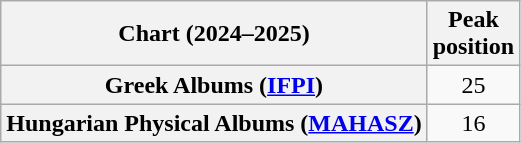<table class="wikitable sortable plainrowheaders" style="text-align:center">
<tr>
<th scope="col">Chart (2024–2025)</th>
<th scope="col">Peak<br>position</th>
</tr>
<tr>
<th scope="row">Greek Albums (<a href='#'>IFPI</a>)</th>
<td>25</td>
</tr>
<tr>
<th scope="row">Hungarian Physical Albums (<a href='#'>MAHASZ</a>)</th>
<td>16</td>
</tr>
</table>
